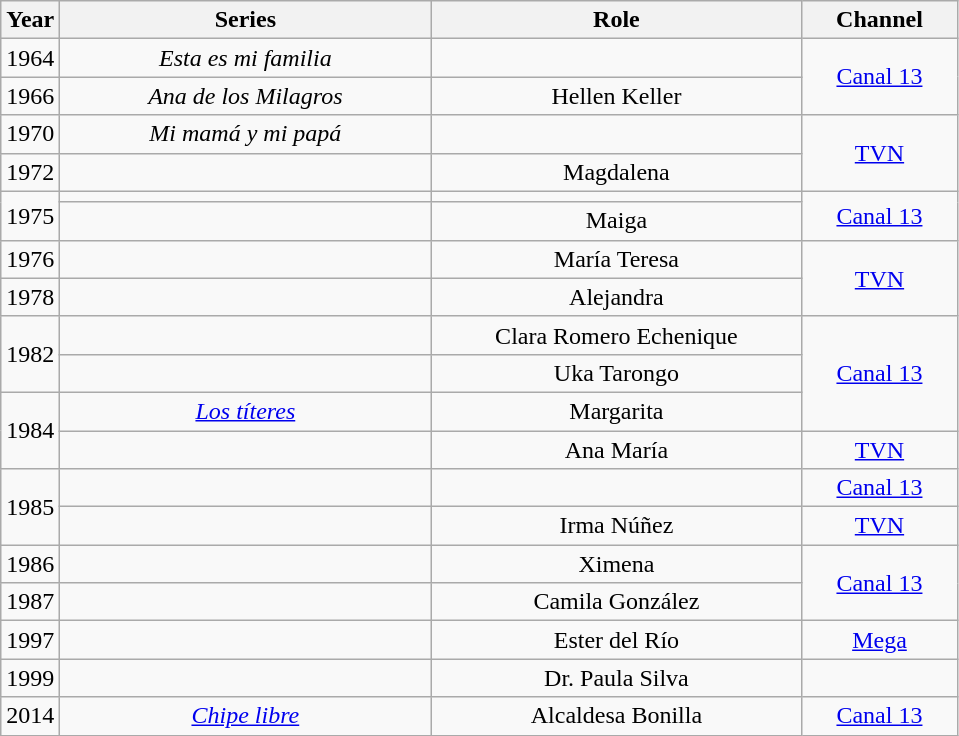<table class="wikitable plainrowheaders" style="text-align:center;" border="1">
<tr>
<th scope="col" style="width:2em;">Year</th>
<th scope="col" style="width:15em;">Series</th>
<th scope="col" style="width:15em;">Role</th>
<th scope="col" style="width:6em;">Channel</th>
</tr>
<tr>
<td>1964</td>
<td><em>Esta es mi familia</em></td>
<td></td>
<td rowspan=2><a href='#'>Canal 13</a></td>
</tr>
<tr>
<td>1966</td>
<td><em>Ana de los Milagros</em></td>
<td>Hellen Keller</td>
</tr>
<tr>
<td>1970</td>
<td><em>Mi mamá y mi papá</em></td>
<td></td>
<td rowspan=2><a href='#'>TVN</a></td>
</tr>
<tr>
<td>1972</td>
<td><em></em></td>
<td>Magdalena</td>
</tr>
<tr>
<td rowspan=2>1975</td>
<td><em></em></td>
<td></td>
<td rowspan=2><a href='#'>Canal 13</a></td>
</tr>
<tr>
<td><em></em></td>
<td>Maiga</td>
</tr>
<tr>
<td>1976</td>
<td><em></em></td>
<td>María Teresa</td>
<td rowspan=2><a href='#'>TVN</a></td>
</tr>
<tr>
<td>1978</td>
<td><em></em></td>
<td>Alejandra</td>
</tr>
<tr>
<td rowspan=2>1982</td>
<td><em></em></td>
<td>Clara Romero Echenique</td>
<td rowspan=3><a href='#'>Canal 13</a></td>
</tr>
<tr>
<td><em></em></td>
<td>Uka Tarongo</td>
</tr>
<tr>
<td rowspan=2>1984</td>
<td><em><a href='#'>Los títeres</a></em></td>
<td>Margarita</td>
</tr>
<tr>
<td><em></em></td>
<td>Ana María</td>
<td><a href='#'>TVN</a></td>
</tr>
<tr>
<td rowspan=2>1985</td>
<td><em></em></td>
<td></td>
<td><a href='#'>Canal 13</a></td>
</tr>
<tr>
<td><em></em></td>
<td>Irma Núñez</td>
<td><a href='#'>TVN</a></td>
</tr>
<tr>
<td>1986</td>
<td><em></em></td>
<td>Ximena</td>
<td rowspan=2><a href='#'>Canal 13</a></td>
</tr>
<tr>
<td>1987</td>
<td><em></em></td>
<td>Camila González</td>
</tr>
<tr>
<td>1997</td>
<td><em></em></td>
<td>Ester del Río</td>
<td><a href='#'>Mega</a></td>
</tr>
<tr>
<td>1999</td>
<td><em></em></td>
<td>Dr. Paula Silva</td>
</tr>
<tr>
<td>2014</td>
<td><em><a href='#'>Chipe libre</a></em></td>
<td>Alcaldesa Bonilla</td>
<td><a href='#'>Canal 13</a></td>
</tr>
</table>
